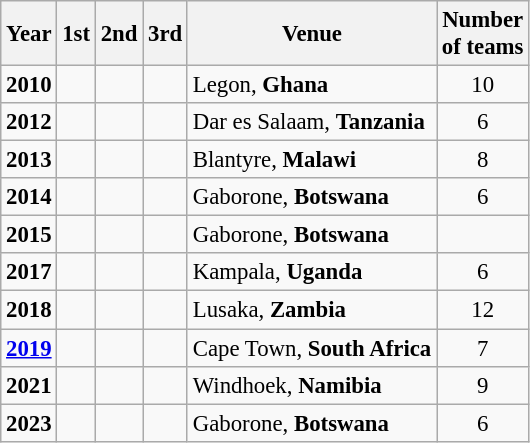<table class="wikitable" style="font-size:95%;">
<tr>
<th>Year</th>
<th>1st</th>
<th>2nd</th>
<th>3rd</th>
<th>Venue</th>
<th>Number<br>of teams</th>
</tr>
<tr>
<td align="center"><strong>2010</strong></td>
<td></td>
<td></td>
<td></td>
<td>Legon, <strong>Ghana</strong></td>
<td align="center">10</td>
</tr>
<tr>
<td align="center"><strong>2012</strong></td>
<td></td>
<td></td>
<td></td>
<td>Dar es Salaam, <strong>Tanzania</strong></td>
<td align="center">6</td>
</tr>
<tr>
<td align="center"><strong>2013</strong></td>
<td></td>
<td></td>
<td></td>
<td>Blantyre, <strong>Malawi</strong></td>
<td align="center">8</td>
</tr>
<tr>
<td align="center"><strong>2014</strong></td>
<td></td>
<td></td>
<td></td>
<td>Gaborone, <strong>Botswana</strong></td>
<td align="center">6</td>
</tr>
<tr>
<td align="center"><strong>2015</strong></td>
<td></td>
<td></td>
<td></td>
<td>Gaborone, <strong>Botswana</strong></td>
<td></td>
</tr>
<tr>
<td align="center"><strong>2017</strong></td>
<td></td>
<td></td>
<td></td>
<td>Kampala, <strong>Uganda</strong></td>
<td align="center">6</td>
</tr>
<tr>
<td align="center"><strong>2018</strong></td>
<td></td>
<td></td>
<td></td>
<td>Lusaka, <strong>Zambia</strong></td>
<td align="center">12</td>
</tr>
<tr>
<td align="center"><strong><a href='#'>2019</a></strong></td>
<td></td>
<td></td>
<td></td>
<td>Cape Town, <strong>South Africa</strong></td>
<td align="center">7</td>
</tr>
<tr>
<td align="center"><strong>2021</strong></td>
<td></td>
<td></td>
<td></td>
<td>Windhoek, <strong>Namibia</strong></td>
<td align="center">9</td>
</tr>
<tr>
<td align="center"><strong>2023</strong></td>
<td></td>
<td></td>
<td></td>
<td>Gaborone, <strong>Botswana</strong></td>
<td align="center">6</td>
</tr>
</table>
